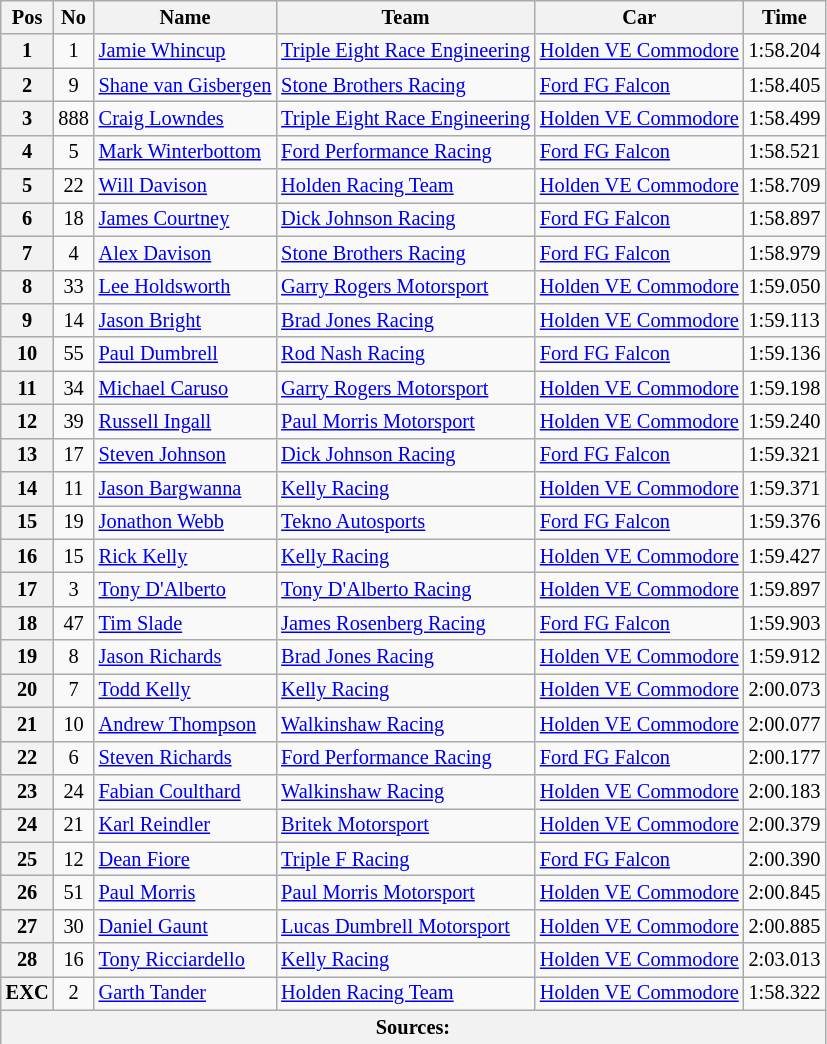<table class="wikitable" style="font-size: 85%;">
<tr>
<th>Pos</th>
<th>No</th>
<th>Name</th>
<th>Team</th>
<th>Car</th>
<th>Time</th>
</tr>
<tr>
<th>1</th>
<td align="center">1</td>
<td> <a href='#'>Jamie Whincup</a></td>
<td><a href='#'>Triple Eight Race Engineering</a></td>
<td><a href='#'>Holden VE Commodore</a></td>
<td>1:58.204</td>
</tr>
<tr>
<th>2</th>
<td align="center">9</td>
<td> <a href='#'>Shane van Gisbergen</a></td>
<td><a href='#'>Stone Brothers Racing</a></td>
<td><a href='#'>Ford FG Falcon</a></td>
<td>1:58.405</td>
</tr>
<tr>
<th>3</th>
<td align="center">888</td>
<td> <a href='#'>Craig Lowndes</a></td>
<td><a href='#'>Triple Eight Race Engineering</a></td>
<td><a href='#'>Holden VE Commodore</a></td>
<td>1:58.499</td>
</tr>
<tr>
<th>4</th>
<td align="center">5</td>
<td> <a href='#'>Mark Winterbottom</a></td>
<td><a href='#'>Ford Performance Racing</a></td>
<td><a href='#'>Ford FG Falcon</a></td>
<td>1:58.521</td>
</tr>
<tr>
<th>5</th>
<td align="center">22</td>
<td> <a href='#'>Will Davison</a></td>
<td><a href='#'>Holden Racing Team</a></td>
<td><a href='#'>Holden VE Commodore</a></td>
<td>1:58.709</td>
</tr>
<tr>
<th>6</th>
<td align="center">18</td>
<td> <a href='#'>James Courtney</a></td>
<td><a href='#'>Dick Johnson Racing</a></td>
<td><a href='#'>Ford FG Falcon</a></td>
<td>1:58.897</td>
</tr>
<tr>
<th>7</th>
<td align="center">4</td>
<td> <a href='#'>Alex Davison</a></td>
<td><a href='#'>Stone Brothers Racing</a></td>
<td><a href='#'>Ford FG Falcon</a></td>
<td>1:58.979</td>
</tr>
<tr>
<th>8</th>
<td align="center">33</td>
<td> <a href='#'>Lee Holdsworth</a></td>
<td><a href='#'>Garry Rogers Motorsport</a></td>
<td><a href='#'>Holden VE Commodore</a></td>
<td>1:59.050</td>
</tr>
<tr>
<th>9</th>
<td align="center">14</td>
<td> <a href='#'>Jason Bright</a></td>
<td><a href='#'>Brad Jones Racing</a></td>
<td><a href='#'>Holden VE Commodore</a></td>
<td>1:59.113</td>
</tr>
<tr>
<th>10</th>
<td align="center">55</td>
<td> <a href='#'>Paul Dumbrell</a></td>
<td><a href='#'>Rod Nash Racing</a></td>
<td><a href='#'>Ford FG Falcon</a></td>
<td>1:59.136</td>
</tr>
<tr>
<th>11</th>
<td align="center">34</td>
<td> <a href='#'>Michael Caruso</a></td>
<td><a href='#'>Garry Rogers Motorsport</a></td>
<td><a href='#'>Holden VE Commodore</a></td>
<td>1:59.198</td>
</tr>
<tr>
<th>12</th>
<td align="center">39</td>
<td> <a href='#'>Russell Ingall</a></td>
<td><a href='#'>Paul Morris Motorsport</a></td>
<td><a href='#'>Holden VE Commodore</a></td>
<td>1:59.240</td>
</tr>
<tr>
<th>13</th>
<td align="center">17</td>
<td> <a href='#'>Steven Johnson</a></td>
<td><a href='#'>Dick Johnson Racing</a></td>
<td><a href='#'>Ford FG Falcon</a></td>
<td>1:59.321</td>
</tr>
<tr>
<th>14</th>
<td align="center">11</td>
<td> <a href='#'>Jason Bargwanna</a></td>
<td><a href='#'>Kelly Racing</a></td>
<td><a href='#'>Holden VE Commodore</a></td>
<td>1:59.371</td>
</tr>
<tr>
<th>15</th>
<td align="center">19</td>
<td> <a href='#'>Jonathon Webb</a></td>
<td><a href='#'>Tekno Autosports</a></td>
<td><a href='#'>Ford FG Falcon</a></td>
<td>1:59.376</td>
</tr>
<tr>
<th>16</th>
<td align="center">15</td>
<td> <a href='#'>Rick Kelly</a></td>
<td><a href='#'>Kelly Racing</a></td>
<td><a href='#'>Holden VE Commodore</a></td>
<td>1:59.427</td>
</tr>
<tr>
<th>17</th>
<td align="center">3</td>
<td> <a href='#'>Tony D'Alberto</a></td>
<td><a href='#'>Tony D'Alberto Racing</a></td>
<td><a href='#'>Holden VE Commodore</a></td>
<td>1:59.897</td>
</tr>
<tr>
<th>18</th>
<td align="center">47</td>
<td> <a href='#'>Tim Slade</a></td>
<td><a href='#'>James Rosenberg Racing</a></td>
<td><a href='#'>Ford FG Falcon</a></td>
<td>1:59.903</td>
</tr>
<tr>
<th>19</th>
<td align="center">8</td>
<td> <a href='#'>Jason Richards</a></td>
<td><a href='#'>Brad Jones Racing</a></td>
<td><a href='#'>Holden VE Commodore</a></td>
<td>1:59.912</td>
</tr>
<tr>
<th>20</th>
<td align="center">7</td>
<td> <a href='#'>Todd Kelly</a></td>
<td><a href='#'>Kelly Racing</a></td>
<td><a href='#'>Holden VE Commodore</a></td>
<td>2:00.073</td>
</tr>
<tr>
<th>21</th>
<td align="center">10</td>
<td> <a href='#'>Andrew Thompson</a></td>
<td><a href='#'>Walkinshaw Racing</a></td>
<td><a href='#'>Holden VE Commodore</a></td>
<td>2:00.077</td>
</tr>
<tr>
<th>22</th>
<td align="center">6</td>
<td> <a href='#'>Steven Richards</a></td>
<td><a href='#'>Ford Performance Racing</a></td>
<td><a href='#'>Ford FG Falcon</a></td>
<td>2:00.177</td>
</tr>
<tr>
<th>23</th>
<td align="center">24</td>
<td> <a href='#'>Fabian Coulthard</a></td>
<td><a href='#'>Walkinshaw Racing</a></td>
<td><a href='#'>Holden VE Commodore</a></td>
<td>2:00.183</td>
</tr>
<tr>
<th>24</th>
<td align="center">21</td>
<td> <a href='#'>Karl Reindler</a></td>
<td><a href='#'>Britek Motorsport</a></td>
<td><a href='#'>Holden VE Commodore</a></td>
<td>2:00.379</td>
</tr>
<tr>
<th>25</th>
<td align="center">12</td>
<td> <a href='#'>Dean Fiore</a></td>
<td><a href='#'>Triple F Racing</a></td>
<td><a href='#'>Ford FG Falcon</a></td>
<td>2:00.390</td>
</tr>
<tr>
<th>26</th>
<td align="center">51</td>
<td> <a href='#'>Paul Morris</a></td>
<td><a href='#'>Paul Morris Motorsport</a></td>
<td><a href='#'>Holden VE Commodore</a></td>
<td>2:00.845</td>
</tr>
<tr>
<th>27</th>
<td align="center">30</td>
<td> <a href='#'>Daniel Gaunt</a></td>
<td><a href='#'>Lucas Dumbrell Motorsport</a></td>
<td><a href='#'>Holden VE Commodore</a></td>
<td>2:00.885</td>
</tr>
<tr>
<th>28</th>
<td align="center">16</td>
<td> <a href='#'>Tony Ricciardello</a></td>
<td><a href='#'>Kelly Racing</a></td>
<td><a href='#'>Holden VE Commodore</a></td>
<td>2:03.013</td>
</tr>
<tr>
<th>EXC</th>
<td align="center">2</td>
<td> <a href='#'>Garth Tander</a></td>
<td><a href='#'>Holden Racing Team</a></td>
<td><a href='#'>Holden VE Commodore</a></td>
<td>1:58.322</td>
</tr>
<tr>
<th colspan="6">Sources:</th>
</tr>
<tr>
</tr>
</table>
